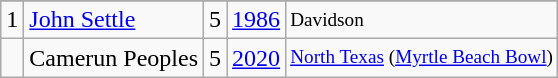<table class="wikitable">
<tr>
</tr>
<tr>
<td>1</td>
<td><a href='#'>John Settle</a></td>
<td>5</td>
<td><a href='#'>1986</a></td>
<td style="font-size:80%;">Davidson</td>
</tr>
<tr>
<td></td>
<td>Camerun Peoples</td>
<td>5</td>
<td><a href='#'>2020</a></td>
<td style="font-size:80%;"><a href='#'>North Texas</a> (<a href='#'>Myrtle Beach Bowl</a>)</td>
</tr>
</table>
